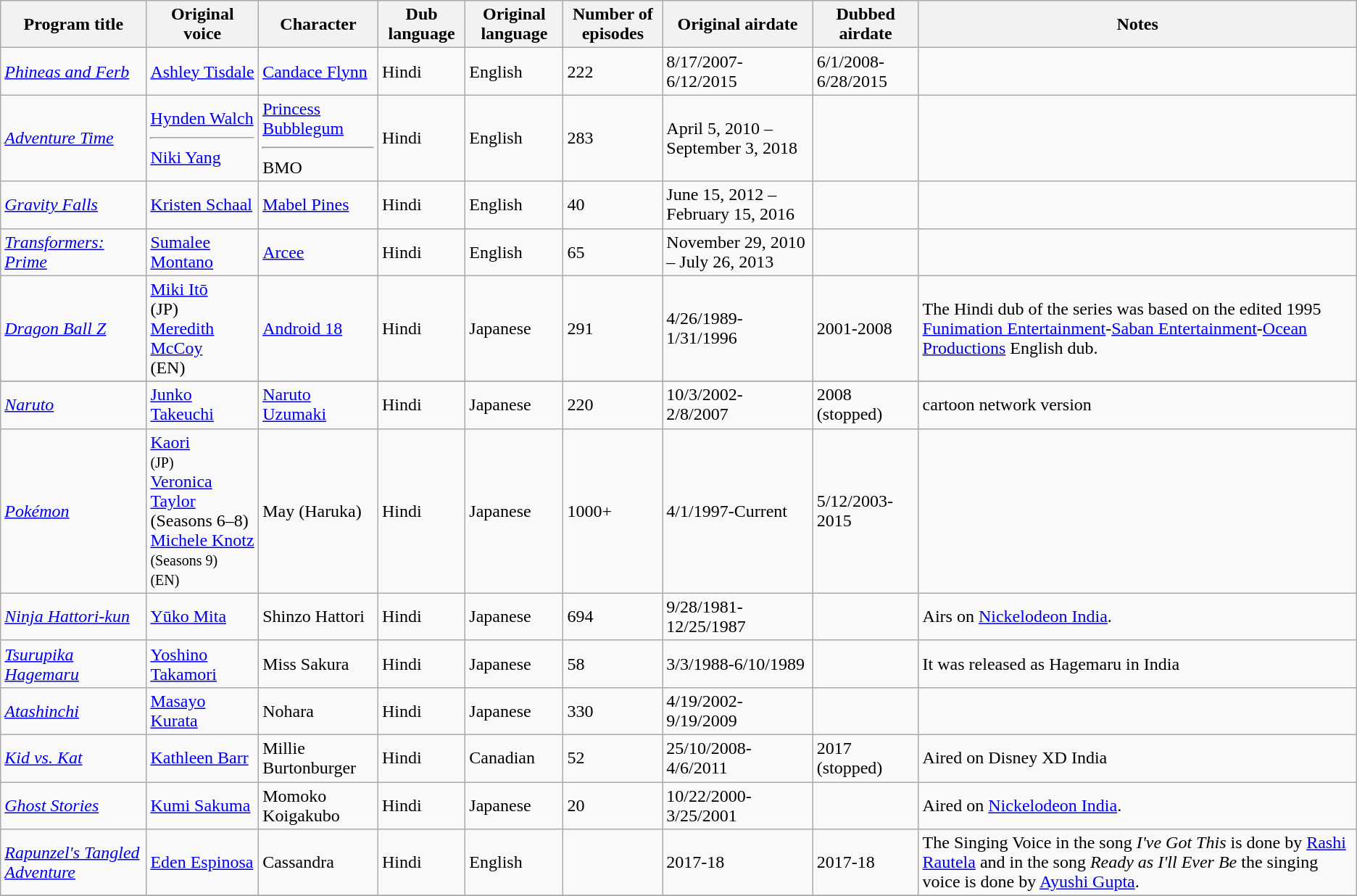<table class="wikitable sortable">
<tr>
<th>Program title</th>
<th>Original voice</th>
<th>Character</th>
<th>Dub language</th>
<th>Original language</th>
<th>Number of episodes</th>
<th>Original airdate</th>
<th>Dubbed airdate</th>
<th>Notes</th>
</tr>
<tr>
<td><em><a href='#'>Phineas and Ferb</a></em></td>
<td><a href='#'>Ashley Tisdale</a></td>
<td><a href='#'>Candace Flynn</a></td>
<td>Hindi</td>
<td>English</td>
<td>222</td>
<td>8/17/2007-6/12/2015</td>
<td>6/1/2008-6/28/2015</td>
<td></td>
</tr>
<tr>
<td><em><a href='#'>Adventure Time</a></em></td>
<td><a href='#'>Hynden Walch</a><hr><a href='#'>Niki Yang</a></td>
<td><a href='#'>Princess Bubblegum</a><hr>BMO</td>
<td>Hindi</td>
<td>English</td>
<td>283</td>
<td>April 5, 2010 – September 3, 2018</td>
<td></td>
<td></td>
</tr>
<tr>
<td><em><a href='#'>Gravity Falls</a></em></td>
<td><a href='#'>Kristen Schaal</a></td>
<td><a href='#'>Mabel Pines</a></td>
<td>Hindi</td>
<td>English</td>
<td>40</td>
<td>June 15, 2012 – February 15, 2016</td>
<td></td>
<td></td>
</tr>
<tr>
<td><em><a href='#'>Transformers: Prime</a></em></td>
<td><a href='#'>Sumalee Montano</a></td>
<td><a href='#'>Arcee</a></td>
<td>Hindi</td>
<td>English</td>
<td>65</td>
<td>November 29, 2010 – July 26, 2013</td>
<td></td>
<td></td>
</tr>
<tr>
<td><em><a href='#'>Dragon Ball Z</a></em></td>
<td><a href='#'>Miki Itō</a><br>(JP)<br><a href='#'>Meredith McCoy</a><br>(EN)</td>
<td><a href='#'>Android 18</a></td>
<td>Hindi</td>
<td>Japanese</td>
<td>291</td>
<td>4/26/1989-<br>1/31/1996</td>
<td>2001-2008</td>
<td>The Hindi dub of the series was based on the edited 1995 <a href='#'>Funimation Entertainment</a>-<a href='#'>Saban Entertainment</a>-<a href='#'>Ocean Productions</a> English dub.</td>
</tr>
<tr>
</tr>
<tr>
<td><em><a href='#'>Naruto</a></em></td>
<td><a href='#'>Junko Takeuchi</a></td>
<td><a href='#'>Naruto Uzumaki</a></td>
<td>Hindi</td>
<td>Japanese</td>
<td>220</td>
<td>10/3/2002-<br>2/8/2007</td>
<td>2008<br>(stopped)</td>
<td>cartoon network version</td>
</tr>
<tr>
<td><a href='#'><em>Pokémon</em></a></td>
<td><a href='#'>Kaori</a> <small><br>(JP)</small><br><a href='#'>Veronica Taylor</a><br>(Seasons 6–8)<br><a href='#'>Michele Knotz</a> <small>(Seasons 9)<br> (EN)  </small></td>
<td>May (Haruka)</td>
<td>Hindi</td>
<td>Japanese</td>
<td>1000+</td>
<td>4/1/1997-Current</td>
<td>5/12/2003-2015</td>
<td></td>
</tr>
<tr>
<td><em><a href='#'>Ninja Hattori-kun</a></em></td>
<td><a href='#'>Yūko Mita</a></td>
<td>Shinzo Hattori</td>
<td>Hindi</td>
<td>Japanese</td>
<td>694</td>
<td>9/28/1981-<br>12/25/1987</td>
<td></td>
<td>Airs on <a href='#'>Nickelodeon India</a>.</td>
</tr>
<tr>
<td><em><a href='#'>Tsurupika Hagemaru</a></em></td>
<td><a href='#'>Yoshino Takamori</a></td>
<td>Miss Sakura</td>
<td>Hindi</td>
<td>Japanese</td>
<td>58</td>
<td>3/3/1988-6/10/1989</td>
<td></td>
<td>It was released as Hagemaru in India</td>
</tr>
<tr>
<td><em><a href='#'>Atashinchi</a></em></td>
<td><a href='#'>Masayo Kurata</a></td>
<td>Nohara</td>
<td>Hindi</td>
<td>Japanese</td>
<td>330</td>
<td>4/19/2002-<br>9/19/2009</td>
<td></td>
<td></td>
</tr>
<tr>
<td><em><a href='#'>Kid vs. Kat</a></em></td>
<td><a href='#'>Kathleen Barr</a></td>
<td>Millie Burtonburger</td>
<td>Hindi</td>
<td>Canadian</td>
<td>52</td>
<td>25/10/2008-<br>4/6/2011</td>
<td>2017<br>(stopped)</td>
<td>Aired on Disney XD India</td>
</tr>
<tr>
<td><a href='#'><em>Ghost Stories</em></a></td>
<td><a href='#'>Kumi Sakuma</a></td>
<td>Momoko Koigakubo</td>
<td>Hindi</td>
<td>Japanese</td>
<td>20</td>
<td>10/22/2000-<br>3/25/2001</td>
<td></td>
<td>Aired on <a href='#'>Nickelodeon India</a>.</td>
</tr>
<tr>
<td><em><a href='#'>Rapunzel's Tangled Adventure</a></em></td>
<td><a href='#'>Eden Espinosa</a></td>
<td>Cassandra</td>
<td>Hindi</td>
<td>English</td>
<td></td>
<td>2017-18</td>
<td>2017-18</td>
<td>The Singing Voice in the song <em>I've Got This</em> is done by <a href='#'>Rashi Rautela</a> and in the song <em>Ready as I'll Ever Be</em> the singing voice is done by <a href='#'>Ayushi Gupta</a>.</td>
</tr>
<tr>
</tr>
</table>
